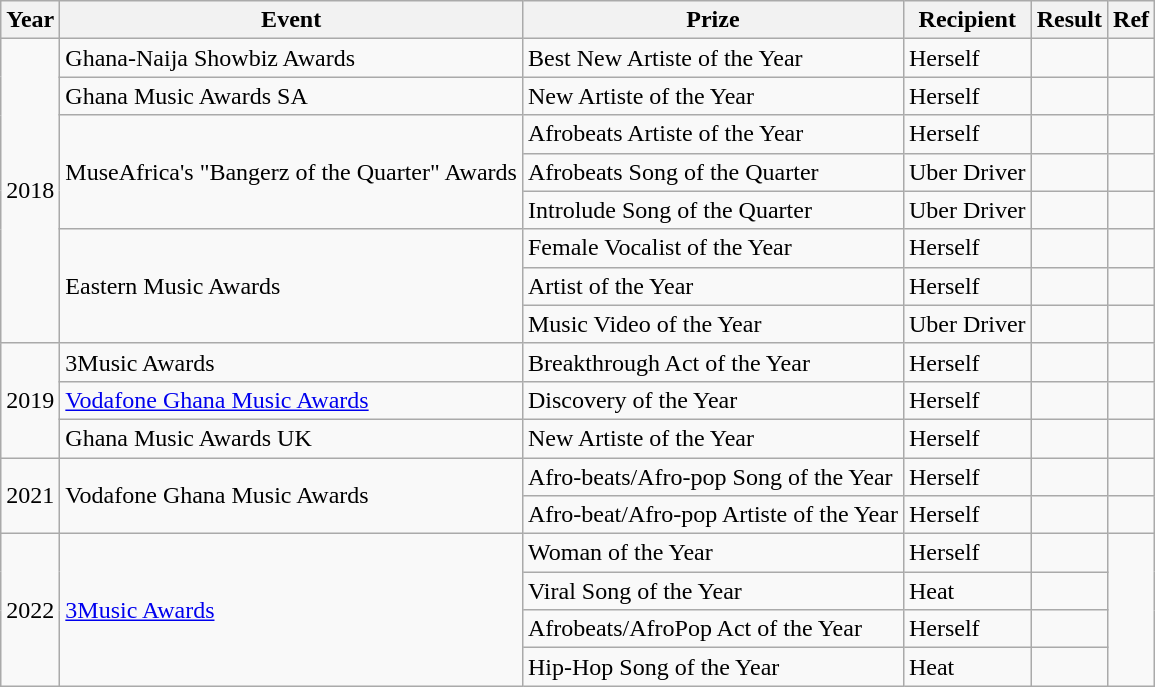<table class="wikitable">
<tr>
<th>Year</th>
<th>Event</th>
<th>Prize</th>
<th>Recipient</th>
<th>Result</th>
<th>Ref</th>
</tr>
<tr>
<td rowspan="8">2018</td>
<td>Ghana-Naija Showbiz Awards</td>
<td>Best New Artiste of the Year</td>
<td>Herself</td>
<td></td>
<td></td>
</tr>
<tr>
<td>Ghana Music Awards SA</td>
<td>New Artiste of the Year</td>
<td>Herself</td>
<td></td>
<td></td>
</tr>
<tr>
<td rowspan="3">MuseAfrica's "Bangerz of the Quarter" Awards</td>
<td>Afrobeats Artiste of the Year</td>
<td>Herself</td>
<td></td>
<td></td>
</tr>
<tr>
<td>Afrobeats Song of the Quarter</td>
<td>Uber Driver</td>
<td></td>
<td></td>
</tr>
<tr>
<td>Introlude Song of the Quarter</td>
<td>Uber Driver</td>
<td></td>
<td></td>
</tr>
<tr>
<td rowspan="3">Eastern Music Awards</td>
<td>Female Vocalist of the Year</td>
<td>Herself</td>
<td></td>
<td></td>
</tr>
<tr>
<td>Artist of the Year</td>
<td>Herself</td>
<td></td>
<td></td>
</tr>
<tr>
<td>Music Video of the Year</td>
<td>Uber Driver</td>
<td></td>
<td></td>
</tr>
<tr>
<td rowspan="3">2019</td>
<td>3Music Awards</td>
<td>Breakthrough Act of the Year</td>
<td>Herself</td>
<td></td>
<td></td>
</tr>
<tr>
<td><a href='#'>Vodafone Ghana Music Awards</a></td>
<td>Discovery of the Year</td>
<td>Herself</td>
<td></td>
<td></td>
</tr>
<tr>
<td>Ghana Music Awards UK</td>
<td>New Artiste of the Year</td>
<td>Herself</td>
<td></td>
<td></td>
</tr>
<tr>
<td rowspan="2">2021</td>
<td rowspan="2">Vodafone Ghana Music Awards</td>
<td>Afro-beats/Afro-pop Song of the Year</td>
<td>Herself</td>
<td></td>
<td></td>
</tr>
<tr>
<td>Afro-beat/Afro-pop Artiste of the Year</td>
<td>Herself</td>
<td></td>
<td></td>
</tr>
<tr>
<td rowspan="4">2022</td>
<td rowspan="4"><a href='#'>3Music Awards</a></td>
<td>Woman of the Year</td>
<td>Herself</td>
<td></td>
<td rowspan="4"></td>
</tr>
<tr>
<td>Viral Song of the Year</td>
<td>Heat</td>
<td></td>
</tr>
<tr>
<td>Afrobeats/AfroPop Act of the Year</td>
<td>Herself</td>
<td></td>
</tr>
<tr>
<td>Hip-Hop Song of the Year</td>
<td>Heat</td>
<td></td>
</tr>
</table>
